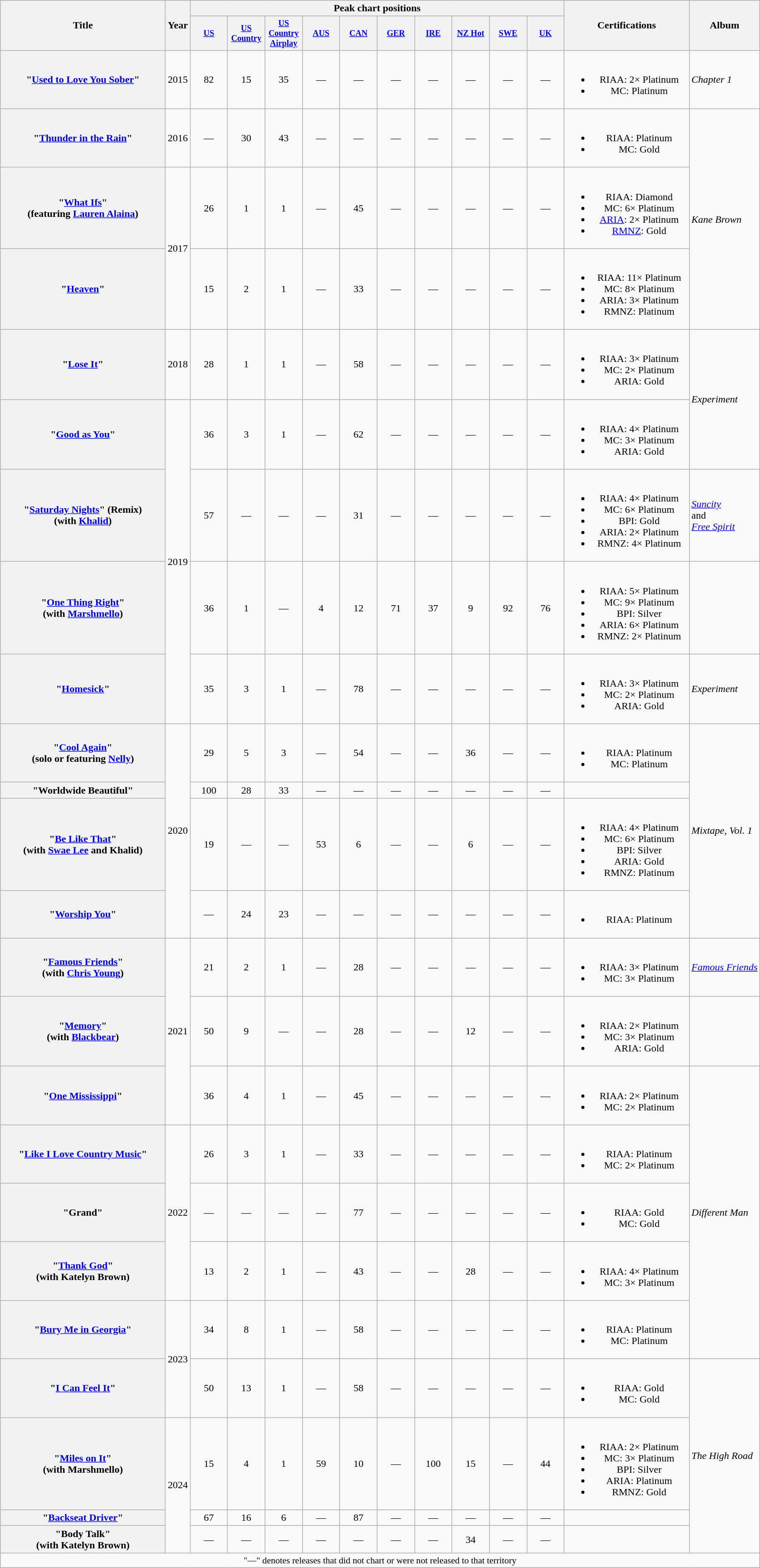<table class="wikitable plainrowheaders" style="text-align:center;">
<tr>
<th scope="col" rowspan="2" style="width:16em;">Title</th>
<th scope="col" rowspan="2">Year</th>
<th scope="col" colspan="10">Peak chart positions</th>
<th scope="col" rowspan="2" style="width:12em;">Certifications</th>
<th scope="col" rowspan="2">Album</th>
</tr>
<tr style="font-size:smaller;">
<th scope="col" style="width:4em;"><a href='#'>US</a><br></th>
<th scope="col" style="width:4em;"><a href='#'>US Country</a><br></th>
<th scope="col" style="width:4em;"><a href='#'>US Country Airplay</a><br></th>
<th scope="col" style="width:4em;"><a href='#'>AUS</a><br></th>
<th scope="col" style="width:4em;"><a href='#'>CAN</a><br></th>
<th scope="col" style="width:4em;"><a href='#'>GER</a><br></th>
<th scope="col" style="width:4em;"><a href='#'>IRE</a><br></th>
<th scope="col" style="width:4em;"><a href='#'>NZ Hot</a><br></th>
<th scope="col" style="width:4em;"><a href='#'>SWE</a><br></th>
<th scope="col" style="width:4em;"><a href='#'>UK</a><br></th>
</tr>
<tr>
<th scope="row">"<a href='#'>Used to Love You Sober</a>"</th>
<td>2015</td>
<td>82</td>
<td>15</td>
<td>35</td>
<td>—</td>
<td>—</td>
<td>—</td>
<td>—</td>
<td>—</td>
<td>—</td>
<td>—</td>
<td><br><ul><li>RIAA: 2× Platinum</li><li>MC: Platinum</li></ul></td>
<td style="text-align:left;"><em>Chapter 1</em></td>
</tr>
<tr>
<th scope="row">"<a href='#'>Thunder in the Rain</a>"</th>
<td>2016</td>
<td>—</td>
<td>30</td>
<td>43</td>
<td>—</td>
<td>—</td>
<td>—</td>
<td>—</td>
<td>—</td>
<td>—</td>
<td>—</td>
<td><br><ul><li>RIAA: Platinum</li><li>MC: Gold</li></ul></td>
<td rowspan="3" style="text-align:left;"><em>Kane Brown</em></td>
</tr>
<tr>
<th scope="row">"<a href='#'>What Ifs</a>" <br><span>(featuring <a href='#'>Lauren Alaina</a>)</span></th>
<td rowspan="2">2017</td>
<td>26</td>
<td>1</td>
<td>1</td>
<td>—</td>
<td>45</td>
<td>—</td>
<td>—</td>
<td>—</td>
<td>—</td>
<td>—</td>
<td><br><ul><li>RIAA: Diamond</li><li>MC: 6× Platinum</li><li><a href='#'>ARIA</a>: 2× Platinum</li><li><a href='#'>RMNZ</a>: Gold</li></ul></td>
</tr>
<tr>
<th scope="row">"<a href='#'>Heaven</a>"</th>
<td>15</td>
<td>2</td>
<td>1</td>
<td>—</td>
<td>33</td>
<td>—</td>
<td>—</td>
<td>—</td>
<td>—</td>
<td>—</td>
<td><br><ul><li>RIAA: 11× Platinum</li><li>MC: 8× Platinum</li><li>ARIA: 3× Platinum</li><li>RMNZ: Platinum</li></ul></td>
</tr>
<tr>
<th scope="row">"<a href='#'>Lose It</a>"</th>
<td>2018</td>
<td>28</td>
<td>1</td>
<td>1</td>
<td>—</td>
<td>58</td>
<td>—</td>
<td>—</td>
<td>—</td>
<td>—</td>
<td>—</td>
<td><br><ul><li>RIAA: 3× Platinum</li><li>MC: 2× Platinum</li><li>ARIA: Gold</li></ul></td>
<td rowspan="2" style="text-align:left;"><em>Experiment</em></td>
</tr>
<tr>
<th scope="row">"<a href='#'>Good as You</a>"</th>
<td rowspan="4">2019</td>
<td>36</td>
<td>3</td>
<td>1</td>
<td>—</td>
<td>62</td>
<td>—</td>
<td>—</td>
<td>—</td>
<td>—</td>
<td>—</td>
<td><br><ul><li>RIAA: 4× Platinum</li><li>MC: 3× Platinum</li><li>ARIA: Gold</li></ul></td>
</tr>
<tr>
<th scope="row">"<a href='#'>Saturday Nights</a>" (Remix)<br><span>(with <a href='#'>Khalid</a>)</span></th>
<td>57</td>
<td>—</td>
<td>—</td>
<td>—</td>
<td>31</td>
<td>—</td>
<td>—</td>
<td>—</td>
<td>—</td>
<td>—</td>
<td><br><ul><li>RIAA: 4× Platinum</li><li>MC: 6× Platinum</li><li>BPI: Gold</li><li>ARIA: 2× Platinum</li><li>RMNZ: 4× Platinum</li></ul></td>
<td style="text-align:left;"><em><a href='#'>Suncity</a></em><br>and<br><em><a href='#'>Free Spirit</a></em></td>
</tr>
<tr>
<th scope="row">"<a href='#'>One Thing Right</a>" <br><span>(with <a href='#'>Marshmello</a>)</span></th>
<td>36</td>
<td>1</td>
<td>—</td>
<td>4</td>
<td>12</td>
<td>71</td>
<td>37</td>
<td>9</td>
<td>92</td>
<td>76</td>
<td><br><ul><li>RIAA: 5× Platinum</li><li>MC: 9× Platinum</li><li>BPI: Silver</li><li>ARIA: 6× Platinum</li><li>RMNZ: 2× Platinum</li></ul></td>
<td></td>
</tr>
<tr>
<th scope="row">"<a href='#'>Homesick</a>"</th>
<td>35</td>
<td>3</td>
<td>1</td>
<td>—</td>
<td>78</td>
<td>—</td>
<td>—</td>
<td>—</td>
<td>—</td>
<td>—</td>
<td><br><ul><li>RIAA: 3× Platinum</li><li>MC: 2× Platinum</li><li>ARIA: Gold</li></ul></td>
<td style="text-align:left;"><em>Experiment</em></td>
</tr>
<tr>
<th scope="row">"<a href='#'>Cool Again</a>" <br><span>(solo or featuring <a href='#'>Nelly</a>)</span></th>
<td rowspan="4">2020</td>
<td>29</td>
<td>5</td>
<td>3</td>
<td>—</td>
<td>54</td>
<td>—</td>
<td>—</td>
<td>36</td>
<td>—</td>
<td>—</td>
<td><br><ul><li>RIAA: Platinum</li><li>MC: Platinum</li></ul></td>
<td rowspan="4" style="text-align:left;"><em>Mixtape, Vol. 1</em></td>
</tr>
<tr>
<th scope="row">"Worldwide Beautiful"</th>
<td>100</td>
<td>28</td>
<td>33</td>
<td>—</td>
<td>—</td>
<td>—</td>
<td>—</td>
<td>—</td>
<td>—</td>
<td>—</td>
<td></td>
</tr>
<tr>
<th scope="row">"<a href='#'>Be Like That</a>"<br><span>(with <a href='#'>Swae Lee</a> and Khalid)</span></th>
<td>19</td>
<td>—</td>
<td>—</td>
<td>53</td>
<td>6</td>
<td>—</td>
<td>—</td>
<td>6</td>
<td>—</td>
<td>—</td>
<td><br><ul><li>RIAA: 4× Platinum</li><li>MC: 6× Platinum</li><li>BPI: Silver</li><li>ARIA: Gold</li><li>RMNZ: Platinum</li></ul></td>
</tr>
<tr>
<th scope="row">"<a href='#'>Worship You</a>"</th>
<td>—</td>
<td>24</td>
<td>23</td>
<td>—</td>
<td>—</td>
<td>—</td>
<td>—</td>
<td>—</td>
<td>—</td>
<td>—</td>
<td><br><ul><li>RIAA: Platinum</li></ul></td>
</tr>
<tr>
<th scope="row">"<a href='#'>Famous Friends</a>" <br><span>(with <a href='#'>Chris Young</a>)</span></th>
<td rowspan="3">2021</td>
<td>21</td>
<td>2</td>
<td>1</td>
<td>—</td>
<td>28</td>
<td>—</td>
<td>—</td>
<td>—</td>
<td>—</td>
<td>—</td>
<td><br><ul><li>RIAA: 3× Platinum</li><li>MC: 3× Platinum</li></ul></td>
<td style="text-align:left;"><em><a href='#'>Famous Friends</a></em></td>
</tr>
<tr>
<th scope="row">"<a href='#'>Memory</a>"<br><span>(with <a href='#'>Blackbear</a>)</span></th>
<td>50</td>
<td>9</td>
<td>—</td>
<td>—</td>
<td>28</td>
<td>—</td>
<td>—</td>
<td>12</td>
<td>—</td>
<td>—</td>
<td><br><ul><li>RIAA: 2× Platinum</li><li>MC: 3× Platinum</li><li>ARIA: Gold</li></ul></td>
<td></td>
</tr>
<tr>
<th scope="row">"<a href='#'>One Mississippi</a>"</th>
<td>36</td>
<td>4</td>
<td>1</td>
<td>—</td>
<td>45</td>
<td>—</td>
<td>—</td>
<td>—</td>
<td>—</td>
<td>—</td>
<td><br><ul><li>RIAA: 2× Platinum</li><li>MC: 2× Platinum</li></ul></td>
<td rowspan="5" style="text-align:left;"><em>Different Man</em></td>
</tr>
<tr>
<th scope="row">"<a href='#'>Like I Love Country Music</a>"</th>
<td rowspan="3">2022</td>
<td>26</td>
<td>3</td>
<td>1</td>
<td>—</td>
<td>33</td>
<td>—</td>
<td>—</td>
<td>—</td>
<td>—</td>
<td>—</td>
<td><br><ul><li>RIAA: Platinum</li><li>MC: 2× Platinum</li></ul></td>
</tr>
<tr>
<th scope="row">"Grand"</th>
<td>—</td>
<td>—</td>
<td>—</td>
<td>—</td>
<td>77</td>
<td>—</td>
<td>—</td>
<td>—</td>
<td>—</td>
<td>—</td>
<td><br><ul><li>RIAA: Gold</li><li>MC: Gold</li></ul></td>
</tr>
<tr>
<th scope="row">"<a href='#'>Thank God</a>" <br><span>(with Katelyn Brown)</span></th>
<td>13</td>
<td>2</td>
<td>1</td>
<td>—</td>
<td>43</td>
<td>—</td>
<td>—</td>
<td>28</td>
<td>—</td>
<td>—</td>
<td><br><ul><li>RIAA: 4× Platinum</li><li>MC: 3× Platinum</li></ul></td>
</tr>
<tr>
<th scope="row">"<a href='#'>Bury Me in Georgia</a>"</th>
<td rowspan="2">2023</td>
<td>34</td>
<td>8</td>
<td>1</td>
<td>—</td>
<td>58</td>
<td>—</td>
<td>—</td>
<td>—</td>
<td>—</td>
<td>—</td>
<td><br><ul><li>RIAA: Platinum</li><li>MC: Platinum</li></ul></td>
</tr>
<tr>
<th scope="row">"<a href='#'>I Can Feel It</a>"</th>
<td>50</td>
<td>13</td>
<td>1</td>
<td>—</td>
<td>58</td>
<td>—</td>
<td>—</td>
<td>—</td>
<td>—</td>
<td>—</td>
<td><br><ul><li>RIAA: Gold</li><li>MC: Gold</li></ul></td>
<td rowspan="4" style="text-align:left;"><em>The High Road</em></td>
</tr>
<tr>
<th scope="row">"<a href='#'>Miles on It</a>" <br><span>(with Marshmello)</span></th>
<td rowspan="3">2024</td>
<td>15</td>
<td>4</td>
<td>1</td>
<td>59</td>
<td>10</td>
<td>—</td>
<td>100</td>
<td>15</td>
<td>—</td>
<td>44</td>
<td><br><ul><li>RIAA: 2× Platinum</li><li>MC: 3× Platinum</li><li>BPI: Silver</li><li>ARIA: Platinum</li><li>RMNZ: Gold</li></ul></td>
</tr>
<tr>
<th scope="row">"<a href='#'>Backseat Driver</a>"</th>
<td>67</td>
<td>16</td>
<td>6</td>
<td>—</td>
<td>87</td>
<td>—</td>
<td>—</td>
<td>—</td>
<td>—</td>
<td>—</td>
<td></td>
</tr>
<tr>
<th scope="row">"Body Talk" <br><span>(with Katelyn Brown)</span></th>
<td>—</td>
<td>—</td>
<td>—</td>
<td>—</td>
<td>—</td>
<td>—</td>
<td>—</td>
<td>34</td>
<td>—</td>
<td>—</td>
<td></td>
</tr>
<tr>
<td colspan="14" style="font-size:90%;">"—" denotes releases that did not chart or were not released to that territory</td>
</tr>
</table>
